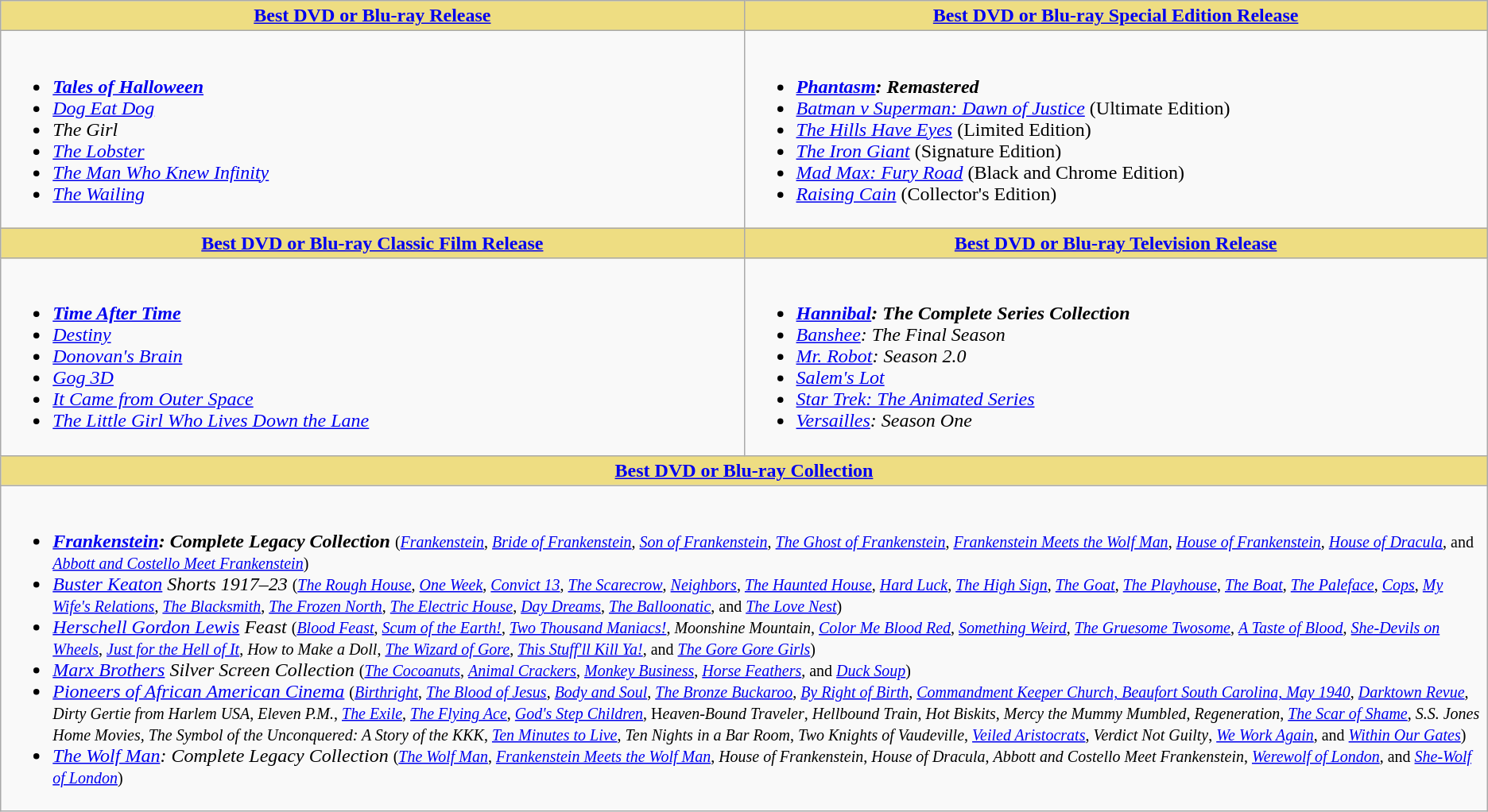<table class=wikitable>
<tr>
<th style="background:#EEDD82; width:50%"><a href='#'>Best DVD or Blu-ray Release</a></th>
<th style="background:#EEDD82; width:50%"><a href='#'>Best DVD or Blu-ray Special Edition Release</a></th>
</tr>
<tr>
<td valign="top"><br><ul><li><strong><em><a href='#'>Tales of Halloween</a></em></strong></li><li><em><a href='#'>Dog Eat Dog</a></em></li><li><em>The Girl</em></li><li><em><a href='#'>The Lobster</a></em></li><li><em><a href='#'>The Man Who Knew Infinity</a></em></li><li><em><a href='#'>The Wailing</a></em></li></ul></td>
<td valign="top"><br><ul><li><strong><em><a href='#'>Phantasm</a>: Remastered</em></strong></li><li><em><a href='#'>Batman v Superman: Dawn of Justice</a></em> (Ultimate Edition)</li><li><em><a href='#'>The Hills Have Eyes</a></em> (Limited Edition)</li><li><em><a href='#'>The Iron Giant</a></em> (Signature Edition)</li><li><em><a href='#'>Mad Max: Fury Road</a></em> (Black and Chrome Edition)</li><li><em><a href='#'>Raising Cain</a></em> (Collector's Edition)</li></ul></td>
</tr>
<tr>
<th style="background:#EEDD82; width:50%"><a href='#'>Best DVD or Blu-ray Classic Film Release</a></th>
<th style="background:#EEDD82; width:50%"><a href='#'>Best DVD or Blu-ray Television Release</a></th>
</tr>
<tr>
<td valign="top"><br><ul><li><strong><em><a href='#'>Time After Time</a></em></strong></li><li><em><a href='#'>Destiny</a></em></li><li><em><a href='#'>Donovan's Brain</a></em></li><li><em><a href='#'>Gog 3D</a></em></li><li><em><a href='#'>It Came from Outer Space</a></em></li><li><em><a href='#'>The Little Girl Who Lives Down the Lane</a></em></li></ul></td>
<td valign="top"><br><ul><li><strong><em><a href='#'>Hannibal</a>: The Complete Series Collection</em></strong></li><li><em><a href='#'>Banshee</a>: The Final Season</em></li><li><em><a href='#'>Mr. Robot</a>: Season 2.0</em></li><li><em><a href='#'>Salem's Lot</a></em></li><li><em><a href='#'>Star Trek: The Animated Series</a></em></li><li><em><a href='#'>Versailles</a>: Season One</em></li></ul></td>
</tr>
<tr>
<th colspan="2" style="background:#EEDD82; width:50%"><a href='#'>Best DVD or Blu-ray Collection</a></th>
</tr>
<tr>
<td colspan="2" style="vertical-align:top;"><br><ul><li><strong><em><a href='#'>Frankenstein</a>: Complete Legacy Collection</em></strong> <small>(<em><a href='#'>Frankenstein</a></em>, <em><a href='#'>Bride of Frankenstein</a></em>, <em><a href='#'>Son of Frankenstein</a></em>, <em><a href='#'>The Ghost of Frankenstein</a></em>, <em><a href='#'>Frankenstein Meets the Wolf Man</a></em>, <em><a href='#'>House of Frankenstein</a></em>, <em><a href='#'>House of Dracula</a></em>, and <em><a href='#'>Abbott and Costello Meet Frankenstein</a></em>)</small></li><li><em><a href='#'>Buster Keaton</a> Shorts 1917–23</em> <small>(<em><a href='#'>The Rough House</a></em>, <em><a href='#'>One Week</a></em>, <em><a href='#'>Convict 13</a></em>, <em><a href='#'>The Scarecrow</a></em>, <em><a href='#'>Neighbors</a></em>, <em><a href='#'>The Haunted House</a></em>, <em><a href='#'>Hard Luck</a></em>, <em><a href='#'>The High Sign</a></em>, <em><a href='#'>The Goat</a></em>, <em><a href='#'>The Playhouse</a></em>, <em><a href='#'>The Boat</a></em>, <em><a href='#'>The Paleface</a></em>, <em><a href='#'>Cops</a></em>, <em><a href='#'>My Wife's Relations</a></em>, <em><a href='#'>The Blacksmith</a></em>, <em><a href='#'>The Frozen North</a></em>, <em><a href='#'>The Electric House</a></em>, <em><a href='#'>Day Dreams</a></em>, <em><a href='#'>The Balloonatic</a></em>, and <em><a href='#'>The Love Nest</a></em>)</small></li><li><em><a href='#'>Herschell Gordon Lewis</a> Feast</em> <small>(<em><a href='#'>Blood Feast</a></em>, <em><a href='#'>Scum of the Earth!</a></em>, <em><a href='#'>Two Thousand Maniacs!</a></em>, <em>Moonshine Mountain</em>, <em><a href='#'>Color Me Blood Red</a></em>, <em><a href='#'>Something Weird</a></em>, <em><a href='#'>The Gruesome Twosome</a></em>, <em><a href='#'>A Taste of Blood</a></em>, <em><a href='#'>She-Devils on Wheels</a></em>, <em><a href='#'>Just for the Hell of It</a></em>, <em>How to Make a Doll</em>, <em><a href='#'>The Wizard of Gore</a></em>, <em><a href='#'>This Stuff'll Kill Ya!</a></em>, and <em><a href='#'>The Gore Gore Girls</a></em>)</small></li><li><em><a href='#'>Marx Brothers</a> Silver Screen Collection</em> <small>(<em><a href='#'>The Cocoanuts</a></em>, <em><a href='#'>Animal Crackers</a></em>, <em><a href='#'>Monkey Business</a></em>, <em><a href='#'>Horse Feathers</a></em>, and <em><a href='#'>Duck Soup</a></em>)</small></li><li><em><a href='#'>Pioneers of African American Cinema</a></em> <small>(<em><a href='#'>Birthright</a></em>, <em><a href='#'>The Blood of Jesus</a></em>, <em><a href='#'>Body and Soul</a></em>, <em><a href='#'>The Bronze Buckaroo</a></em>, <em><a href='#'>By Right of Birth</a></em>, <em><a href='#'>Commandment Keeper Church, Beaufort South Carolina, May 1940</a></em>, <em><a href='#'>Darktown Revue</a></em>, <em>Dirty Gertie from Harlem USA</em>, <em>Eleven P.M.</em>, <em><a href='#'>The Exile</a></em>, <em><a href='#'>The Flying Ace</a></em>, <em><a href='#'>God's Step Children</a></em>, H<em>eaven-Bound Traveler</em>, <em>Hellbound Train</em>, <em>Hot Biskits</em>, <em>Mercy the Mummy Mumbled</em>, <em>Regeneration</em>, <em><a href='#'>The Scar of Shame</a></em>, <em>S.S. Jones Home Movies, The Symbol of the Unconquered: A Story of the KKK</em>, <em><a href='#'>Ten Minutes to Live</a></em>, <em>Ten Nights in a Bar Room</em>, <em>Two Knights of Vaudeville</em>, <em><a href='#'>Veiled Aristocrats</a></em>, <em>Verdict Not Guilty</em>, <em><a href='#'>We Work Again</a></em>, and <em><a href='#'>Within Our Gates</a></em>)</small></li><li><em><a href='#'>The Wolf Man</a>: Complete Legacy Collection</em> <small>(<em><a href='#'>The Wolf Man</a></em>, <em><a href='#'>Frankenstein Meets the Wolf Man</a></em>, <em>House of Frankenstein</em>, <em>House of Dracula</em>, <em>Abbott and Costello Meet Frankenstein</em>, <em><a href='#'>Werewolf of London</a></em>, and <em><a href='#'>She-Wolf of London</a></em>)</small></li></ul></td>
</tr>
</table>
